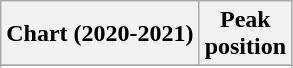<table class="wikitable sortable plainrowheaders" style="text-align:center;">
<tr>
<th>Chart (2020-2021)</th>
<th>Peak <br> position</th>
</tr>
<tr>
</tr>
<tr>
</tr>
<tr>
</tr>
</table>
